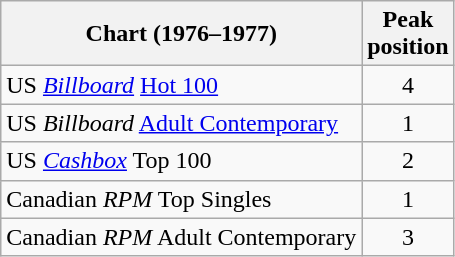<table class="wikitable sortable">
<tr>
<th align="left">Chart (1976–1977)</th>
<th align="left">Peak<br>position</th>
</tr>
<tr>
<td>US <em><a href='#'>Billboard</a></em> <a href='#'>Hot 100</a></td>
<td style="text-align:center;">4</td>
</tr>
<tr>
<td>US <em>Billboard</em> <a href='#'>Adult Contemporary</a></td>
<td style="text-align:center;">1</td>
</tr>
<tr>
<td>US <em><a href='#'>Cashbox</a></em> Top 100</td>
<td style="text-align:center;">2</td>
</tr>
<tr>
<td>Canadian <em>RPM</em> Top Singles</td>
<td style="text-align:center;">1</td>
</tr>
<tr>
<td>Canadian <em>RPM</em> Adult Contemporary</td>
<td style="text-align:center;">3</td>
</tr>
</table>
